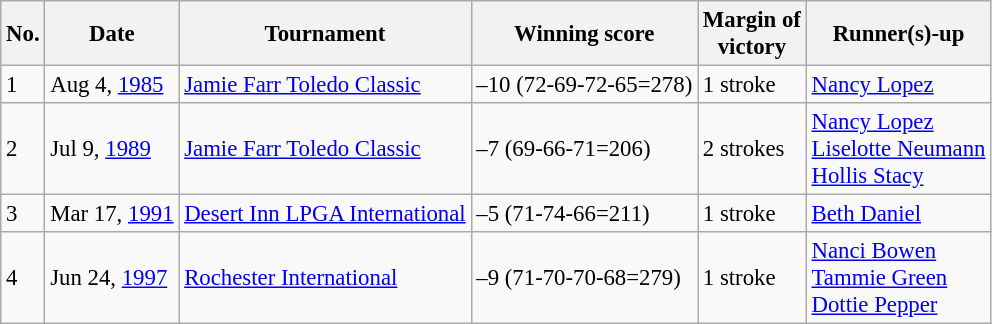<table class="wikitable" style="font-size:95%;">
<tr>
<th>No.</th>
<th>Date</th>
<th>Tournament</th>
<th>Winning score</th>
<th>Margin of<br>victory</th>
<th>Runner(s)-up</th>
</tr>
<tr>
<td>1</td>
<td>Aug 4, <a href='#'>1985</a></td>
<td><a href='#'>Jamie Farr Toledo Classic</a></td>
<td>–10 (72-69-72-65=278)</td>
<td>1 stroke</td>
<td> <a href='#'>Nancy Lopez</a></td>
</tr>
<tr>
<td>2</td>
<td>Jul 9, <a href='#'>1989</a></td>
<td><a href='#'>Jamie Farr Toledo Classic</a></td>
<td>–7 (69-66-71=206)</td>
<td>2 strokes</td>
<td> <a href='#'>Nancy Lopez</a><br> <a href='#'>Liselotte Neumann</a><br> <a href='#'>Hollis Stacy</a></td>
</tr>
<tr>
<td>3</td>
<td>Mar 17, <a href='#'>1991</a></td>
<td><a href='#'>Desert Inn LPGA International</a></td>
<td>–5 (71-74-66=211)</td>
<td>1 stroke</td>
<td> <a href='#'>Beth Daniel</a></td>
</tr>
<tr>
<td>4</td>
<td>Jun 24, <a href='#'>1997</a></td>
<td><a href='#'>Rochester International</a></td>
<td>–9 (71-70-70-68=279)</td>
<td>1 stroke</td>
<td> <a href='#'>Nanci Bowen</a><br> <a href='#'>Tammie Green</a><br> <a href='#'>Dottie Pepper</a></td>
</tr>
</table>
